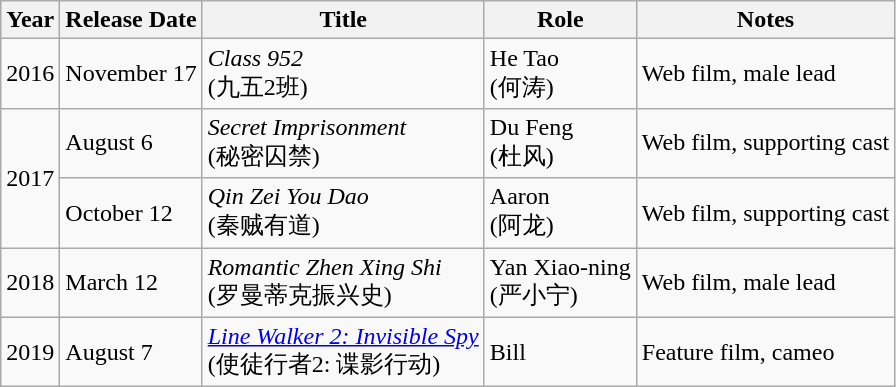<table class="wikitable sortable">
<tr>
<th>Year</th>
<th>Release Date</th>
<th>Title</th>
<th>Role</th>
<th>Notes</th>
</tr>
<tr>
<td>2016</td>
<td>November 17</td>
<td><em>Class 952</em><br>(九五2班)</td>
<td>He Tao<br>(何涛)</td>
<td>Web film, male lead</td>
</tr>
<tr>
<td rowspan="2">2017</td>
<td>August 6</td>
<td><em>Secret Imprisonment</em><br>(秘密囚禁)</td>
<td>Du Feng<br>(杜风)</td>
<td>Web film, supporting cast</td>
</tr>
<tr>
<td>October 12</td>
<td><em>Qin Zei You Dao</em><br>(秦贼有道)</td>
<td>Aaron<br>(阿龙)</td>
<td>Web film, supporting cast</td>
</tr>
<tr>
<td>2018</td>
<td>March 12</td>
<td><em>Romantic Zhen Xing Shi</em><br>(罗曼蒂克振兴史)</td>
<td>Yan Xiao-ning<br>(严小宁)</td>
<td>Web film, male lead</td>
</tr>
<tr>
<td>2019</td>
<td>August 7</td>
<td><em><a href='#'>Line Walker 2: Invisible Spy</a></em><br>(使徒行者2: 谍影行动)</td>
<td>Bill</td>
<td>Feature film, cameo</td>
</tr>
</table>
